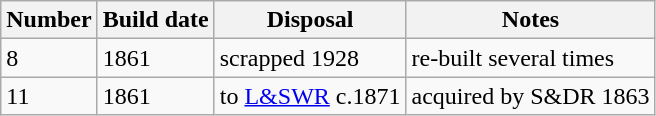<table class="wikitable">
<tr>
<th>Number</th>
<th>Build date</th>
<th>Disposal</th>
<th>Notes</th>
</tr>
<tr>
<td>8</td>
<td>1861</td>
<td>scrapped 1928</td>
<td>re-built several times</td>
</tr>
<tr>
<td>11</td>
<td>1861</td>
<td>to <a href='#'>L&SWR</a> c.1871</td>
<td>acquired by S&DR 1863</td>
</tr>
</table>
